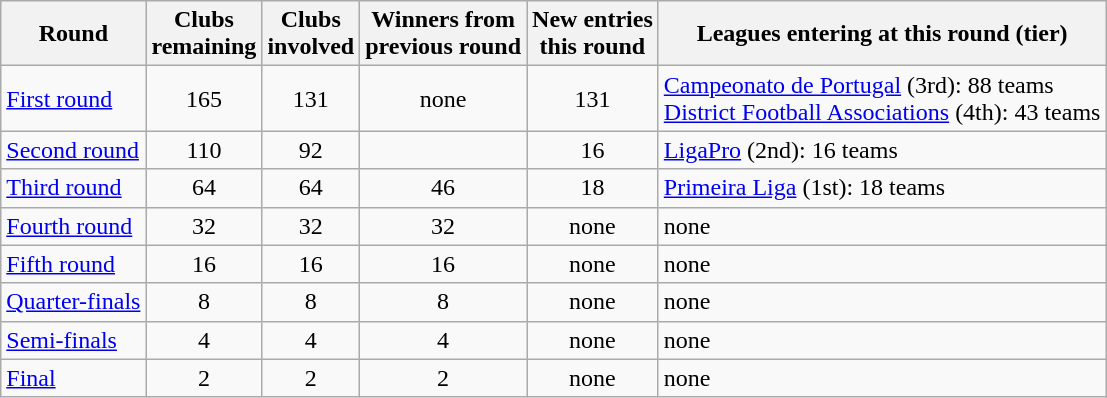<table class="wikitable">
<tr>
<th>Round</th>
<th>Clubs<br>remaining</th>
<th>Clubs<br>involved</th>
<th>Winners from<br>previous round</th>
<th>New entries<br>this round</th>
<th>Leagues entering at this round (tier)</th>
</tr>
<tr>
<td><a href='#'>First round</a></td>
<td style="text-align:center;">165</td>
<td style="text-align:center;">131</td>
<td style="text-align:center;">none</td>
<td style="text-align:center;">131</td>
<td><a href='#'>Campeonato de Portugal</a> (3rd): 88 teams<br><a href='#'>District Football Associations</a> (4th): 43 teams</td>
</tr>
<tr>
<td><a href='#'>Second round</a></td>
<td style="text-align:center;">110</td>
<td style="text-align:center;">92</td>
<td style="text-align:center;"></td>
<td style="text-align:center;">16</td>
<td><a href='#'>LigaPro</a> (2nd): 16 teams</td>
</tr>
<tr>
<td><a href='#'>Third round</a></td>
<td style="text-align:center;">64</td>
<td style="text-align:center;">64</td>
<td style="text-align:center;">46</td>
<td style="text-align:center;">18</td>
<td><a href='#'>Primeira Liga</a> (1st): 18 teams</td>
</tr>
<tr>
<td><a href='#'>Fourth round</a></td>
<td style="text-align:center;">32</td>
<td style="text-align:center;">32</td>
<td style="text-align:center;">32</td>
<td style="text-align:center;">none</td>
<td>none</td>
</tr>
<tr>
<td><a href='#'>Fifth round</a></td>
<td style="text-align:center;">16</td>
<td style="text-align:center;">16</td>
<td style="text-align:center;">16</td>
<td style="text-align:center;">none</td>
<td>none</td>
</tr>
<tr>
<td><a href='#'>Quarter-finals</a></td>
<td style="text-align:center;">8</td>
<td style="text-align:center;">8</td>
<td style="text-align:center;">8</td>
<td style="text-align:center;">none</td>
<td>none</td>
</tr>
<tr>
<td><a href='#'>Semi-finals</a></td>
<td style="text-align:center;">4</td>
<td style="text-align:center;">4</td>
<td style="text-align:center;">4</td>
<td style="text-align:center;">none</td>
<td>none</td>
</tr>
<tr>
<td><a href='#'>Final</a></td>
<td style="text-align:center;">2</td>
<td style="text-align:center;">2</td>
<td style="text-align:center;">2</td>
<td style="text-align:center;">none</td>
<td>none</td>
</tr>
</table>
